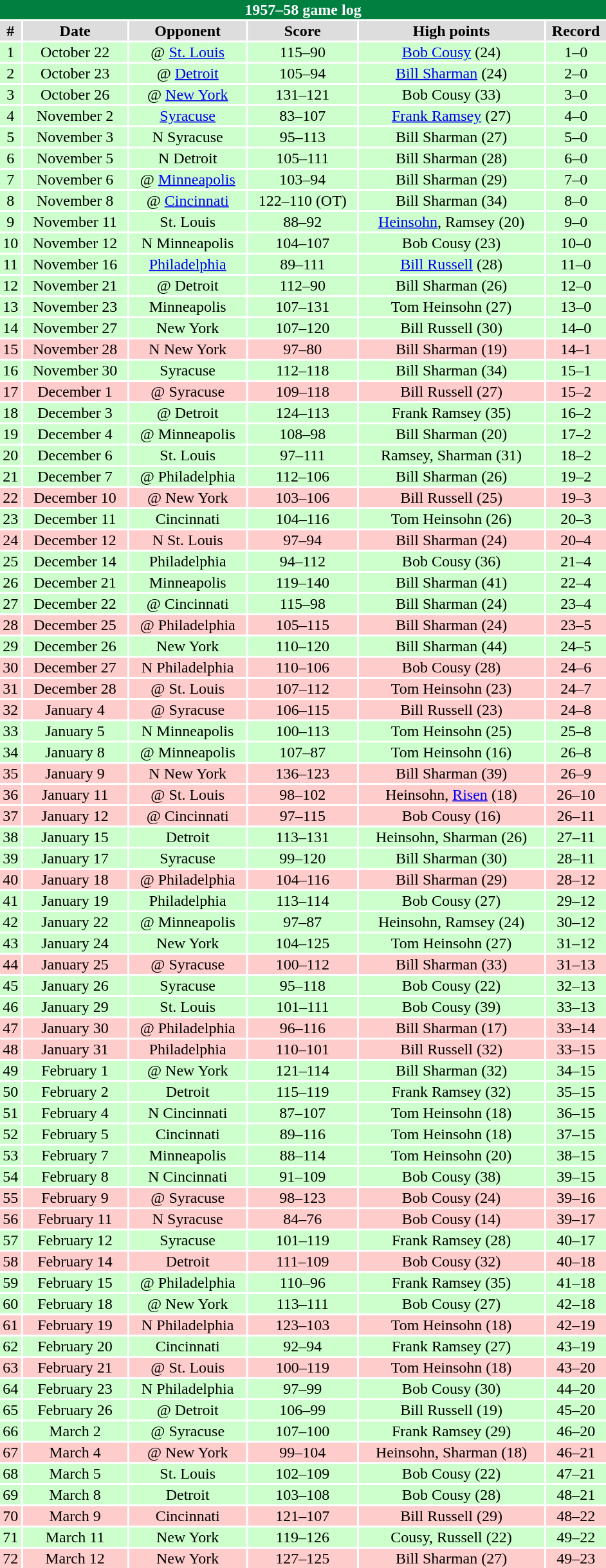<table class="toccolours collapsible" width=50% style="clear:both; margin:1.5em auto; text-align:center">
<tr>
<th colspan=11 style="background:#008040; color:white;">1957–58 game log</th>
</tr>
<tr align="center" bgcolor="#dddddd">
<td><strong>#</strong></td>
<td><strong>Date</strong></td>
<td><strong>Opponent</strong></td>
<td><strong>Score</strong></td>
<td><strong>High points</strong></td>
<td><strong>Record</strong></td>
</tr>
<tr align="center" bgcolor="ccffcc">
<td>1</td>
<td>October 22</td>
<td>@ <a href='#'>St. Louis</a></td>
<td>115–90</td>
<td><a href='#'>Bob Cousy</a> (24)</td>
<td>1–0</td>
</tr>
<tr align="center" bgcolor="ccffcc">
<td>2</td>
<td>October 23</td>
<td>@ <a href='#'>Detroit</a></td>
<td>105–94</td>
<td><a href='#'>Bill Sharman</a> (24)</td>
<td>2–0</td>
</tr>
<tr align="center" bgcolor="ccffcc">
<td>3</td>
<td>October 26</td>
<td>@ <a href='#'>New York</a></td>
<td>131–121</td>
<td>Bob Cousy (33)</td>
<td>3–0</td>
</tr>
<tr align="center" bgcolor="ccffcc">
<td>4</td>
<td>November 2</td>
<td><a href='#'>Syracuse</a></td>
<td>83–107</td>
<td><a href='#'>Frank Ramsey</a> (27)</td>
<td>4–0</td>
</tr>
<tr align="center" bgcolor="ccffcc">
<td>5</td>
<td>November 3</td>
<td>N Syracuse</td>
<td>95–113</td>
<td>Bill Sharman (27)</td>
<td>5–0</td>
</tr>
<tr align="center" bgcolor="ccffcc">
<td>6</td>
<td>November 5</td>
<td>N Detroit</td>
<td>105–111</td>
<td>Bill Sharman (28)</td>
<td>6–0</td>
</tr>
<tr align="center" bgcolor="ccffcc">
<td>7</td>
<td>November 6</td>
<td>@ <a href='#'>Minneapolis</a></td>
<td>103–94</td>
<td>Bill Sharman (29)</td>
<td>7–0</td>
</tr>
<tr align="center" bgcolor="ccffcc">
<td>8</td>
<td>November 8</td>
<td>@ <a href='#'>Cincinnati</a></td>
<td>122–110 (OT)</td>
<td>Bill Sharman (34)</td>
<td>8–0</td>
</tr>
<tr align="center" bgcolor="ccffcc">
<td>9</td>
<td>November 11</td>
<td>St. Louis</td>
<td>88–92</td>
<td><a href='#'>Heinsohn</a>, Ramsey (20)</td>
<td>9–0</td>
</tr>
<tr align="center" bgcolor="ccffcc">
<td>10</td>
<td>November 12</td>
<td>N Minneapolis</td>
<td>104–107</td>
<td>Bob Cousy (23)</td>
<td>10–0</td>
</tr>
<tr align="center" bgcolor="ccffcc">
<td>11</td>
<td>November 16</td>
<td><a href='#'>Philadelphia</a></td>
<td>89–111</td>
<td><a href='#'>Bill Russell</a> (28)</td>
<td>11–0</td>
</tr>
<tr align="center" bgcolor="ccffcc">
<td>12</td>
<td>November 21</td>
<td>@ Detroit</td>
<td>112–90</td>
<td>Bill Sharman (26)</td>
<td>12–0</td>
</tr>
<tr align="center" bgcolor="ccffcc">
<td>13</td>
<td>November 23</td>
<td>Minneapolis</td>
<td>107–131</td>
<td>Tom Heinsohn (27)</td>
<td>13–0</td>
</tr>
<tr align="center" bgcolor="ccffcc">
<td>14</td>
<td>November 27</td>
<td>New York</td>
<td>107–120</td>
<td>Bill Russell (30)</td>
<td>14–0</td>
</tr>
<tr align="center" bgcolor="ffcccc">
<td>15</td>
<td>November 28</td>
<td>N New York</td>
<td>97–80</td>
<td>Bill Sharman (19)</td>
<td>14–1</td>
</tr>
<tr align="center" bgcolor="ccffcc">
<td>16</td>
<td>November 30</td>
<td>Syracuse</td>
<td>112–118</td>
<td>Bill Sharman (34)</td>
<td>15–1</td>
</tr>
<tr align="center" bgcolor="ffcccc">
<td>17</td>
<td>December 1</td>
<td>@ Syracuse</td>
<td>109–118</td>
<td>Bill Russell (27)</td>
<td>15–2</td>
</tr>
<tr align="center" bgcolor="ccffcc">
<td>18</td>
<td>December 3</td>
<td>@ Detroit</td>
<td>124–113</td>
<td>Frank Ramsey (35)</td>
<td>16–2</td>
</tr>
<tr align="center" bgcolor="ccffcc">
<td>19</td>
<td>December 4</td>
<td>@ Minneapolis</td>
<td>108–98</td>
<td>Bill Sharman (20)</td>
<td>17–2</td>
</tr>
<tr align="center" bgcolor="ccffcc">
<td>20</td>
<td>December 6</td>
<td>St. Louis</td>
<td>97–111</td>
<td>Ramsey, Sharman (31)</td>
<td>18–2</td>
</tr>
<tr align="center" bgcolor="ccffcc">
<td>21</td>
<td>December 7</td>
<td>@ Philadelphia</td>
<td>112–106</td>
<td>Bill Sharman (26)</td>
<td>19–2</td>
</tr>
<tr align="center" bgcolor="ffcccc">
<td>22</td>
<td>December 10</td>
<td>@ New York</td>
<td>103–106</td>
<td>Bill Russell (25)</td>
<td>19–3</td>
</tr>
<tr align="center" bgcolor="ccffcc">
<td>23</td>
<td>December 11</td>
<td>Cincinnati</td>
<td>104–116</td>
<td>Tom Heinsohn (26)</td>
<td>20–3</td>
</tr>
<tr align="center" bgcolor="ffcccc">
<td>24</td>
<td>December 12</td>
<td>N St. Louis</td>
<td>97–94</td>
<td>Bill Sharman (24)</td>
<td>20–4</td>
</tr>
<tr align="center" bgcolor="ccffcc">
<td>25</td>
<td>December 14</td>
<td>Philadelphia</td>
<td>94–112</td>
<td>Bob Cousy (36)</td>
<td>21–4</td>
</tr>
<tr align="center" bgcolor="ccffcc">
<td>26</td>
<td>December 21</td>
<td>Minneapolis</td>
<td>119–140</td>
<td>Bill Sharman (41)</td>
<td>22–4</td>
</tr>
<tr align="center" bgcolor="ccffcc">
<td>27</td>
<td>December 22</td>
<td>@ Cincinnati</td>
<td>115–98</td>
<td>Bill Sharman (24)</td>
<td>23–4</td>
</tr>
<tr align="center" bgcolor="ffcccc">
<td>28</td>
<td>December 25</td>
<td>@ Philadelphia</td>
<td>105–115</td>
<td>Bill Sharman (24)</td>
<td>23–5</td>
</tr>
<tr align="center" bgcolor="ccffcc">
<td>29</td>
<td>December 26</td>
<td>New York</td>
<td>110–120</td>
<td>Bill Sharman (44)</td>
<td>24–5</td>
</tr>
<tr align="center" bgcolor="ffcccc">
<td>30</td>
<td>December 27</td>
<td>N Philadelphia</td>
<td>110–106</td>
<td>Bob Cousy (28)</td>
<td>24–6</td>
</tr>
<tr align="center" bgcolor="ffcccc">
<td>31</td>
<td>December 28</td>
<td>@ St. Louis</td>
<td>107–112</td>
<td>Tom Heinsohn (23)</td>
<td>24–7</td>
</tr>
<tr align="center" bgcolor="ffcccc">
<td>32</td>
<td>January 4</td>
<td>@ Syracuse</td>
<td>106–115</td>
<td>Bill Russell (23)</td>
<td>24–8</td>
</tr>
<tr align="center" bgcolor="ccffcc">
<td>33</td>
<td>January 5</td>
<td>N Minneapolis</td>
<td>100–113</td>
<td>Tom Heinsohn (25)</td>
<td>25–8</td>
</tr>
<tr align="center" bgcolor="ccffcc">
<td>34</td>
<td>January 8</td>
<td>@ Minneapolis</td>
<td>107–87</td>
<td>Tom Heinsohn (16)</td>
<td>26–8</td>
</tr>
<tr align="center" bgcolor="ffcccc">
<td>35</td>
<td>January 9</td>
<td>N New York</td>
<td>136–123</td>
<td>Bill Sharman (39)</td>
<td>26–9</td>
</tr>
<tr align="center" bgcolor="ffcccc">
<td>36</td>
<td>January 11</td>
<td>@ St. Louis</td>
<td>98–102</td>
<td>Heinsohn, <a href='#'>Risen</a> (18)</td>
<td>26–10</td>
</tr>
<tr align="center" bgcolor="ffcccc">
<td>37</td>
<td>January 12</td>
<td>@ Cincinnati</td>
<td>97–115</td>
<td>Bob Cousy (16)</td>
<td>26–11</td>
</tr>
<tr align="center" bgcolor="ccffcc">
<td>38</td>
<td>January 15</td>
<td>Detroit</td>
<td>113–131</td>
<td>Heinsohn, Sharman (26)</td>
<td>27–11</td>
</tr>
<tr align="center" bgcolor="ccffcc">
<td>39</td>
<td>January 17</td>
<td>Syracuse</td>
<td>99–120</td>
<td>Bill Sharman (30)</td>
<td>28–11</td>
</tr>
<tr align="center" bgcolor="ffcccc">
<td>40</td>
<td>January 18</td>
<td>@ Philadelphia</td>
<td>104–116</td>
<td>Bill Sharman (29)</td>
<td>28–12</td>
</tr>
<tr align="center" bgcolor="ccffcc">
<td>41</td>
<td>January 19</td>
<td>Philadelphia</td>
<td>113–114</td>
<td>Bob Cousy (27)</td>
<td>29–12</td>
</tr>
<tr align="center" bgcolor="ccffcc">
<td>42</td>
<td>January 22</td>
<td>@ Minneapolis</td>
<td>97–87</td>
<td>Heinsohn, Ramsey (24)</td>
<td>30–12</td>
</tr>
<tr align="center" bgcolor="ccffcc">
<td>43</td>
<td>January 24</td>
<td>New York</td>
<td>104–125</td>
<td>Tom Heinsohn (27)</td>
<td>31–12</td>
</tr>
<tr align="center" bgcolor="ffcccc">
<td>44</td>
<td>January 25</td>
<td>@ Syracuse</td>
<td>100–112</td>
<td>Bill Sharman (33)</td>
<td>31–13</td>
</tr>
<tr align="center" bgcolor="ccffcc">
<td>45</td>
<td>January 26</td>
<td>Syracuse</td>
<td>95–118</td>
<td>Bob Cousy (22)</td>
<td>32–13</td>
</tr>
<tr align="center" bgcolor="ccffcc">
<td>46</td>
<td>January 29</td>
<td>St. Louis</td>
<td>101–111</td>
<td>Bob Cousy (39)</td>
<td>33–13</td>
</tr>
<tr align="center" bgcolor="ffcccc">
<td>47</td>
<td>January 30</td>
<td>@ Philadelphia</td>
<td>96–116</td>
<td>Bill Sharman (17)</td>
<td>33–14</td>
</tr>
<tr align="center" bgcolor="ffcccc">
<td>48</td>
<td>January 31</td>
<td>Philadelphia</td>
<td>110–101</td>
<td>Bill Russell (32)</td>
<td>33–15</td>
</tr>
<tr align="center" bgcolor="ccffcc">
<td>49</td>
<td>February 1</td>
<td>@ New York</td>
<td>121–114</td>
<td>Bill Sharman (32)</td>
<td>34–15</td>
</tr>
<tr align="center" bgcolor="ccffcc">
<td>50</td>
<td>February 2</td>
<td>Detroit</td>
<td>115–119</td>
<td>Frank Ramsey (32)</td>
<td>35–15</td>
</tr>
<tr align="center" bgcolor="ccffcc">
<td>51</td>
<td>February 4</td>
<td>N Cincinnati</td>
<td>87–107</td>
<td>Tom Heinsohn (18)</td>
<td>36–15</td>
</tr>
<tr align="center" bgcolor="ccffcc">
<td>52</td>
<td>February 5</td>
<td>Cincinnati</td>
<td>89–116</td>
<td>Tom Heinsohn (18)</td>
<td>37–15</td>
</tr>
<tr align="center" bgcolor="ccffcc">
<td>53</td>
<td>February 7</td>
<td>Minneapolis</td>
<td>88–114</td>
<td>Tom Heinsohn (20)</td>
<td>38–15</td>
</tr>
<tr align="center" bgcolor="ccffcc">
<td>54</td>
<td>February 8</td>
<td>N Cincinnati</td>
<td>91–109</td>
<td>Bob Cousy (38)</td>
<td>39–15</td>
</tr>
<tr align="center" bgcolor="ffcccc">
<td>55</td>
<td>February 9</td>
<td>@ Syracuse</td>
<td>98–123</td>
<td>Bob Cousy (24)</td>
<td>39–16</td>
</tr>
<tr align="center" bgcolor="ffcccc">
<td>56</td>
<td>February 11</td>
<td>N Syracuse</td>
<td>84–76</td>
<td>Bob Cousy (14)</td>
<td>39–17</td>
</tr>
<tr align="center" bgcolor="ccffcc">
<td>57</td>
<td>February 12</td>
<td>Syracuse</td>
<td>101–119</td>
<td>Frank Ramsey (28)</td>
<td>40–17</td>
</tr>
<tr align="center" bgcolor="ffcccc">
<td>58</td>
<td>February 14</td>
<td>Detroit</td>
<td>111–109</td>
<td>Bob Cousy (32)</td>
<td>40–18</td>
</tr>
<tr align="center" bgcolor="ccffcc">
<td>59</td>
<td>February 15</td>
<td>@ Philadelphia</td>
<td>110–96</td>
<td>Frank Ramsey (35)</td>
<td>41–18</td>
</tr>
<tr align="center" bgcolor="ccffcc">
<td>60</td>
<td>February 18</td>
<td>@ New York</td>
<td>113–111</td>
<td>Bob Cousy (27)</td>
<td>42–18</td>
</tr>
<tr align="center" bgcolor="ffcccc">
<td>61</td>
<td>February 19</td>
<td>N Philadelphia</td>
<td>123–103</td>
<td>Tom Heinsohn (18)</td>
<td>42–19</td>
</tr>
<tr align="center" bgcolor="ccffcc">
<td>62</td>
<td>February 20</td>
<td>Cincinnati</td>
<td>92–94</td>
<td>Frank Ramsey (27)</td>
<td>43–19</td>
</tr>
<tr align="center" bgcolor="ffcccc">
<td>63</td>
<td>February 21</td>
<td>@ St. Louis</td>
<td>100–119</td>
<td>Tom Heinsohn (18)</td>
<td>43–20</td>
</tr>
<tr align="center" bgcolor="ccffcc">
<td>64</td>
<td>February 23</td>
<td>N Philadelphia</td>
<td>97–99</td>
<td>Bob Cousy (30)</td>
<td>44–20</td>
</tr>
<tr align="center" bgcolor="ccffcc">
<td>65</td>
<td>February 26</td>
<td>@ Detroit</td>
<td>106–99</td>
<td>Bill Russell (19)</td>
<td>45–20</td>
</tr>
<tr align="center" bgcolor="ccffcc">
<td>66</td>
<td>March 2</td>
<td>@ Syracuse</td>
<td>107–100</td>
<td>Frank Ramsey (29)</td>
<td>46–20</td>
</tr>
<tr align="center" bgcolor="ffcccc">
<td>67</td>
<td>March 4</td>
<td>@ New York</td>
<td>99–104</td>
<td>Heinsohn, Sharman (18)</td>
<td>46–21</td>
</tr>
<tr align="center" bgcolor="ccffcc">
<td>68</td>
<td>March 5</td>
<td>St. Louis</td>
<td>102–109</td>
<td>Bob Cousy (22)</td>
<td>47–21</td>
</tr>
<tr align="center" bgcolor="ccffcc">
<td>69</td>
<td>March 8</td>
<td>Detroit</td>
<td>103–108</td>
<td>Bob Cousy (28)</td>
<td>48–21</td>
</tr>
<tr align="center" bgcolor="ffcccc">
<td>70</td>
<td>March 9</td>
<td>Cincinnati</td>
<td>121–107</td>
<td>Bill Russell (29)</td>
<td>48–22</td>
</tr>
<tr align="center" bgcolor="ccffcc">
<td>71</td>
<td>March 11</td>
<td>New York</td>
<td>119–126</td>
<td>Cousy, Russell (22)</td>
<td>49–22</td>
</tr>
<tr align="center" bgcolor="ffcccc">
<td>72</td>
<td>March 12</td>
<td>New York</td>
<td>127–125</td>
<td>Bill Sharman (27)</td>
<td>49–23</td>
</tr>
</table>
